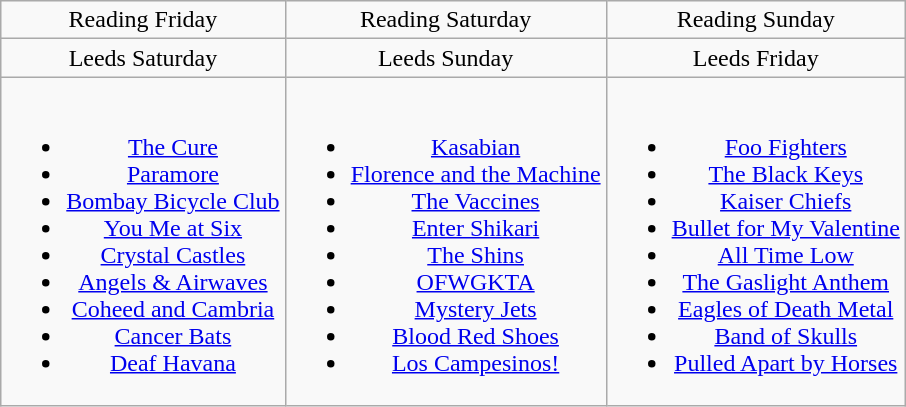<table class="wikitable plainrowheaders" style="text-align:center;">
<tr>
<td>Reading Friday</td>
<td>Reading Saturday</td>
<td>Reading Sunday</td>
</tr>
<tr>
<td>Leeds Saturday</td>
<td>Leeds Sunday</td>
<td>Leeds Friday</td>
</tr>
<tr>
<td><br><ul><li><a href='#'>The Cure</a></li><li><a href='#'>Paramore</a></li><li><a href='#'>Bombay Bicycle Club</a></li><li><a href='#'>You Me at Six</a></li><li><a href='#'>Crystal Castles</a></li><li><a href='#'>Angels & Airwaves</a></li><li><a href='#'>Coheed and Cambria</a></li><li><a href='#'>Cancer Bats</a></li><li><a href='#'>Deaf Havana</a></li></ul></td>
<td><br><ul><li><a href='#'>Kasabian</a></li><li><a href='#'>Florence and the Machine</a></li><li><a href='#'>The Vaccines</a></li><li><a href='#'>Enter Shikari</a></li><li><a href='#'>The Shins</a></li><li><a href='#'>OFWGKTA</a></li><li><a href='#'>Mystery Jets</a></li><li><a href='#'>Blood Red Shoes</a></li><li><a href='#'>Los Campesinos!</a></li></ul></td>
<td><br><ul><li><a href='#'>Foo Fighters</a></li><li><a href='#'>The Black Keys</a></li><li><a href='#'>Kaiser Chiefs</a></li><li><a href='#'>Bullet for My Valentine</a></li><li><a href='#'>All Time Low</a></li><li><a href='#'>The Gaslight Anthem</a></li><li><a href='#'>Eagles of Death Metal</a></li><li><a href='#'>Band of Skulls</a></li><li><a href='#'>Pulled Apart by Horses</a></li></ul></td>
</tr>
</table>
